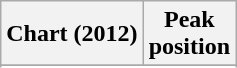<table class="wikitable sortable">
<tr>
<th>Chart (2012)</th>
<th>Peak<br>position</th>
</tr>
<tr>
</tr>
<tr>
</tr>
</table>
